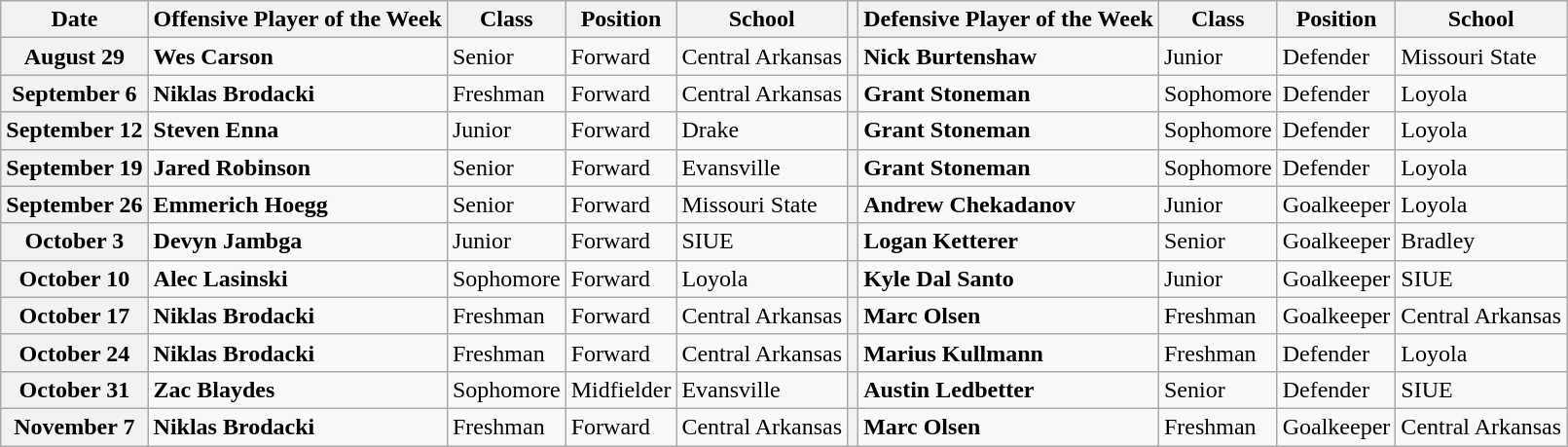<table class="wikitable">
<tr>
<th>Date</th>
<th>Offensive Player of the Week</th>
<th>Class</th>
<th>Position</th>
<th>School</th>
<th></th>
<th>Defensive Player of the Week</th>
<th>Class</th>
<th>Position</th>
<th>School</th>
</tr>
<tr>
<th>August 29 </th>
<td><strong>Wes Carson</strong></td>
<td>Senior</td>
<td>Forward</td>
<td>Central Arkansas</td>
<th></th>
<td><strong>Nick Burtenshaw</strong></td>
<td>Junior</td>
<td>Defender</td>
<td>Missouri State</td>
</tr>
<tr>
<th>September 6 </th>
<td><strong>Niklas Brodacki</strong></td>
<td>Freshman</td>
<td>Forward</td>
<td>Central Arkansas</td>
<th></th>
<td><strong>Grant Stoneman</strong></td>
<td>Sophomore</td>
<td>Defender</td>
<td>Loyola</td>
</tr>
<tr>
<th>September 12 </th>
<td><strong>Steven Enna</strong></td>
<td>Junior</td>
<td>Forward</td>
<td>Drake</td>
<th></th>
<td><strong>Grant Stoneman</strong></td>
<td>Sophomore</td>
<td>Defender</td>
<td>Loyola</td>
</tr>
<tr>
<th>September 19 </th>
<td><strong>Jared Robinson</strong></td>
<td>Senior</td>
<td>Forward</td>
<td>Evansville</td>
<th></th>
<td><strong>Grant Stoneman</strong></td>
<td>Sophomore</td>
<td>Defender</td>
<td>Loyola</td>
</tr>
<tr>
<th>September 26 </th>
<td><strong>Emmerich Hoegg</strong></td>
<td>Senior</td>
<td>Forward</td>
<td>Missouri State</td>
<th></th>
<td><strong>Andrew Chekadanov</strong></td>
<td>Junior</td>
<td>Goalkeeper</td>
<td>Loyola</td>
</tr>
<tr>
<th>October 3 </th>
<td><strong>Devyn Jambga </strong></td>
<td>Junior</td>
<td>Forward</td>
<td>SIUE</td>
<th></th>
<td><strong>Logan Ketterer</strong></td>
<td>Senior</td>
<td>Goalkeeper</td>
<td>Bradley</td>
</tr>
<tr>
<th>October 10 </th>
<td><strong>Alec Lasinski</strong></td>
<td>Sophomore</td>
<td>Forward</td>
<td>Loyola</td>
<th></th>
<td><strong>Kyle Dal Santo</strong></td>
<td>Junior</td>
<td>Goalkeeper</td>
<td>SIUE</td>
</tr>
<tr>
<th>October 17 </th>
<td><strong>Niklas Brodacki</strong></td>
<td>Freshman</td>
<td>Forward</td>
<td>Central Arkansas</td>
<th></th>
<td><strong>Marc Olsen</strong></td>
<td>Freshman</td>
<td>Goalkeeper</td>
<td>Central Arkansas</td>
</tr>
<tr>
<th>October 24 </th>
<td><strong>Niklas Brodacki</strong></td>
<td>Freshman</td>
<td>Forward</td>
<td>Central Arkansas</td>
<th></th>
<td><strong>Marius Kullmann</strong></td>
<td>Freshman</td>
<td>Defender</td>
<td>Loyola</td>
</tr>
<tr>
<th>October 31 </th>
<td><strong>Zac Blaydes</strong></td>
<td>Sophomore</td>
<td>Midfielder</td>
<td>Evansville</td>
<th></th>
<td><strong>Austin Ledbetter</strong></td>
<td>Senior</td>
<td>Defender</td>
<td>SIUE</td>
</tr>
<tr>
<th>November 7 </th>
<td><strong>Niklas Brodacki</strong></td>
<td>Freshman</td>
<td>Forward</td>
<td>Central Arkansas</td>
<th></th>
<td><strong>Marc Olsen</strong></td>
<td>Freshman</td>
<td>Goalkeeper</td>
<td>Central Arkansas</td>
</tr>
</table>
